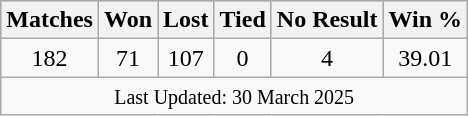<table class="wikitable plainrowheaders sortable"  style="text-align:center;">
<tr style="background:#9cf;">
<th scope="col">Matches</th>
<th scope="col">Won</th>
<th scope="col">Lost</th>
<th scope="col">Tied</th>
<th scope="col">No Result</th>
<th scope="col">Win %</th>
</tr>
<tr>
<td>182</td>
<td>71</td>
<td>107</td>
<td>0</td>
<td>4</td>
<td>39.01</td>
</tr>
<tr>
<td colspan=6><small>Last Updated: 30 March 2025 </small></td>
</tr>
</table>
